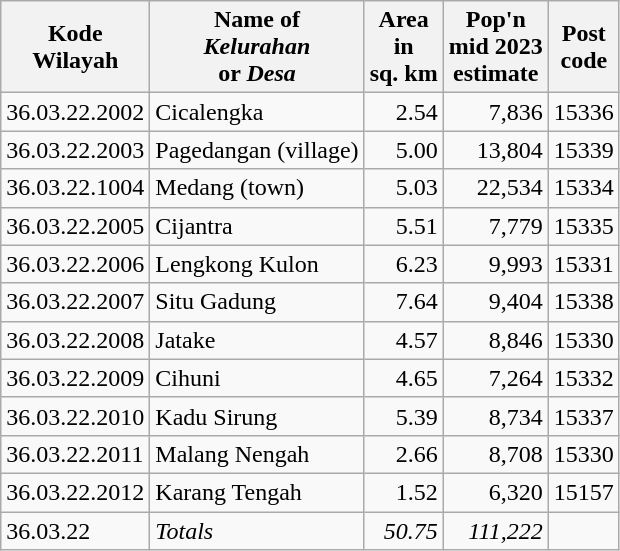<table class="wikitable">
<tr>
<th>Kode <br>Wilayah</th>
<th>Name of <br><em>Kelurahan</em> <br>or <em>Desa</em></th>
<th>Area <br>in <br>sq. km</th>
<th>Pop'n<br>mid 2023<br>estimate</th>
<th>Post<br>code</th>
</tr>
<tr>
<td>36.03.22.2002</td>
<td>Cicalengka</td>
<td align="right">2.54</td>
<td align="right">7,836</td>
<td>15336</td>
</tr>
<tr>
<td>36.03.22.2003</td>
<td>Pagedangan (village)</td>
<td align="right">5.00</td>
<td align="right">13,804</td>
<td>15339</td>
</tr>
<tr>
<td>36.03.22.1004</td>
<td>Medang (town)</td>
<td align="right">5.03</td>
<td align="right">22,534</td>
<td>15334</td>
</tr>
<tr>
<td>36.03.22.2005</td>
<td>Cijantra</td>
<td align="right">5.51</td>
<td align="right">7,779</td>
<td>15335</td>
</tr>
<tr>
<td>36.03.22.2006</td>
<td>Lengkong Kulon</td>
<td align="right">6.23</td>
<td align="right">9,993</td>
<td>15331</td>
</tr>
<tr>
<td>36.03.22.2007</td>
<td>Situ Gadung</td>
<td align="right">7.64</td>
<td align="right">9,404</td>
<td>15338</td>
</tr>
<tr>
<td>36.03.22.2008</td>
<td>Jatake</td>
<td align="right">4.57</td>
<td align="right">8,846</td>
<td>15330</td>
</tr>
<tr>
<td>36.03.22.2009</td>
<td>Cihuni</td>
<td align="right">4.65</td>
<td align="right">7,264</td>
<td>15332</td>
</tr>
<tr>
<td>36.03.22.2010</td>
<td>Kadu Sirung</td>
<td align="right">5.39</td>
<td align="right">8,734</td>
<td>15337</td>
</tr>
<tr>
<td>36.03.22.2011</td>
<td>Malang Nengah</td>
<td align="right">2.66</td>
<td align="right">8,708</td>
<td>15330</td>
</tr>
<tr>
<td>36.03.22.2012</td>
<td>Karang Tengah</td>
<td align="right">1.52</td>
<td align="right">6,320</td>
<td>15157</td>
</tr>
<tr>
<td>36.03.22</td>
<td><em>Totals</em></td>
<td align="right"><em>50.75</em></td>
<td align="right"><em>111,222</em></td>
<td></td>
</tr>
</table>
